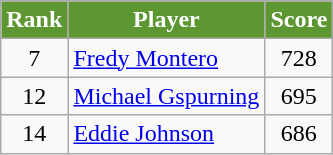<table class=wikitable>
<tr>
<th style="background:#5d9731; color:white; text-align:center;">Rank</th>
<th style="background:#5d9731; color:white; text-align:center;">Player</th>
<th style="background:#5d9731; color:white; text-align:center;">Score</th>
</tr>
<tr>
<td align=center>7</td>
<td> <a href='#'>Fredy Montero</a></td>
<td align=center>728</td>
</tr>
<tr>
<td align=center>12</td>
<td> <a href='#'>Michael Gspurning</a></td>
<td align=center>695</td>
</tr>
<tr>
<td align=center>14</td>
<td> <a href='#'>Eddie Johnson</a></td>
<td align=center>686</td>
</tr>
</table>
